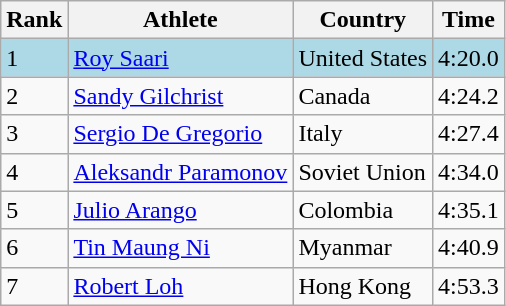<table class="wikitable">
<tr>
<th>Rank</th>
<th>Athlete</th>
<th>Country</th>
<th>Time</th>
</tr>
<tr bgcolor=lightblue>
<td>1</td>
<td><a href='#'>Roy Saari</a></td>
<td>United States</td>
<td>4:20.0</td>
</tr>
<tr>
<td>2</td>
<td><a href='#'>Sandy Gilchrist</a></td>
<td>Canada</td>
<td>4:24.2</td>
</tr>
<tr>
<td>3</td>
<td><a href='#'>Sergio De Gregorio</a></td>
<td>Italy</td>
<td>4:27.4</td>
</tr>
<tr>
<td>4</td>
<td><a href='#'>Aleksandr Paramonov</a></td>
<td>Soviet Union</td>
<td>4:34.0</td>
</tr>
<tr>
<td>5</td>
<td><a href='#'>Julio Arango</a></td>
<td>Colombia</td>
<td>4:35.1</td>
</tr>
<tr>
<td>6</td>
<td><a href='#'>Tin Maung Ni</a></td>
<td>Myanmar</td>
<td>4:40.9</td>
</tr>
<tr>
<td>7</td>
<td><a href='#'>Robert Loh</a></td>
<td>Hong Kong</td>
<td>4:53.3</td>
</tr>
</table>
